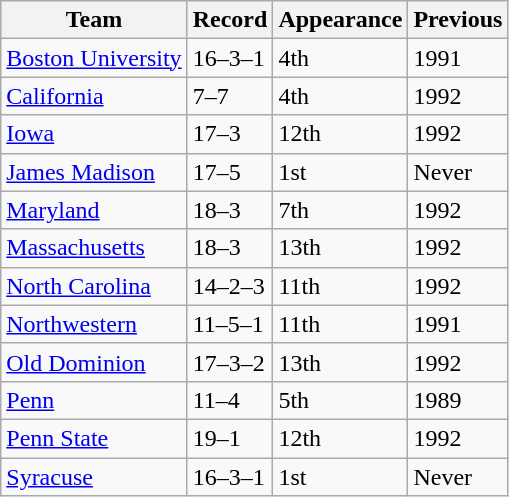<table class="wikitable sortable">
<tr>
<th>Team</th>
<th>Record</th>
<th>Appearance</th>
<th>Previous</th>
</tr>
<tr>
<td><a href='#'>Boston University</a></td>
<td>16–3–1</td>
<td>4th</td>
<td>1991</td>
</tr>
<tr>
<td><a href='#'>California</a></td>
<td>7–7</td>
<td>4th</td>
<td>1992</td>
</tr>
<tr>
<td><a href='#'>Iowa</a></td>
<td>17–3</td>
<td>12th</td>
<td>1992</td>
</tr>
<tr>
<td><a href='#'>James Madison</a></td>
<td>17–5</td>
<td>1st</td>
<td>Never</td>
</tr>
<tr>
<td><a href='#'>Maryland</a></td>
<td>18–3</td>
<td>7th</td>
<td>1992</td>
</tr>
<tr>
<td><a href='#'>Massachusetts</a></td>
<td>18–3</td>
<td>13th</td>
<td>1992</td>
</tr>
<tr>
<td><a href='#'>North Carolina</a></td>
<td>14–2–3</td>
<td>11th</td>
<td>1992</td>
</tr>
<tr>
<td><a href='#'>Northwestern</a></td>
<td>11–5–1</td>
<td>11th</td>
<td>1991</td>
</tr>
<tr>
<td><a href='#'>Old Dominion</a></td>
<td>17–3–2</td>
<td>13th</td>
<td>1992</td>
</tr>
<tr>
<td><a href='#'>Penn</a></td>
<td>11–4</td>
<td>5th</td>
<td>1989</td>
</tr>
<tr>
<td><a href='#'>Penn State</a></td>
<td>19–1</td>
<td>12th</td>
<td>1992</td>
</tr>
<tr>
<td><a href='#'>Syracuse</a></td>
<td>16–3–1</td>
<td>1st</td>
<td>Never</td>
</tr>
</table>
